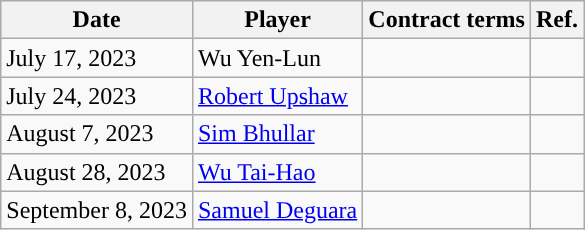<table class="wikitable">
<tr>
<th>Date</th>
<th>Player</th>
<th>Contract terms</th>
<th>Ref.</th>
</tr>
<tr>
<td>July 17, 2023</td>
<td>Wu Yen-Lun</td>
<td></td>
<td></td>
</tr>
<tr>
<td>July 24, 2023</td>
<td><a href='#'>Robert Upshaw</a></td>
<td></td>
<td></td>
</tr>
<tr>
<td>August 7, 2023</td>
<td><a href='#'>Sim Bhullar</a></td>
<td></td>
<td></td>
</tr>
<tr>
<td>August 28, 2023</td>
<td><a href='#'>Wu Tai-Hao</a></td>
<td></td>
<td></td>
</tr>
<tr>
<td>September 8, 2023</td>
<td><a href='#'>Samuel Deguara</a></td>
<td></td>
<td></td>
</tr>
</table>
